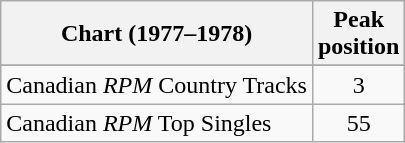<table class="wikitable sortable">
<tr>
<th align="left">Chart (1977–1978)</th>
<th align="center">Peak<br>position</th>
</tr>
<tr>
</tr>
<tr>
</tr>
<tr>
<td align="left">Canadian <em>RPM</em> Country Tracks</td>
<td align="center">3</td>
</tr>
<tr>
<td align="left">Canadian <em>RPM</em> Top Singles</td>
<td align="center">55</td>
</tr>
</table>
